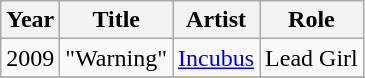<table class="wikitable">
<tr>
<th>Year</th>
<th>Title</th>
<th>Artist</th>
<th>Role</th>
</tr>
<tr>
<td>2009</td>
<td>"Warning"</td>
<td><a href='#'>Incubus</a></td>
<td>Lead Girl</td>
</tr>
<tr>
</tr>
</table>
